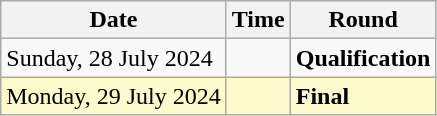<table class="wikitable">
<tr>
<th>Date</th>
<th>Time</th>
<th>Round</th>
</tr>
<tr>
<td>Sunday, 28 July 2024</td>
<td><strong> </strong></td>
<td><strong>Qualification</strong></td>
</tr>
<tr style=background:lemonchiffon>
<td>Monday, 29 July 2024</td>
<td><strong> </strong></td>
<td><strong>Final</strong></td>
</tr>
</table>
